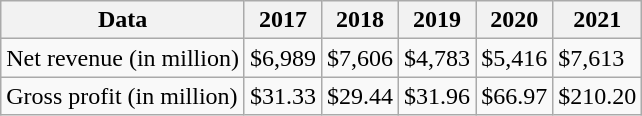<table class="wikitable">
<tr>
<th>Data</th>
<th>2017</th>
<th>2018</th>
<th>2019</th>
<th>2020</th>
<th>2021</th>
</tr>
<tr>
<td>Net revenue (in million)</td>
<td>$6,989</td>
<td>$7,606</td>
<td>$4,783</td>
<td>$5,416</td>
<td>$7,613</td>
</tr>
<tr>
<td>Gross profit (in million)</td>
<td>$31.33</td>
<td>$29.44</td>
<td>$31.96</td>
<td>$66.97</td>
<td>$210.20</td>
</tr>
</table>
